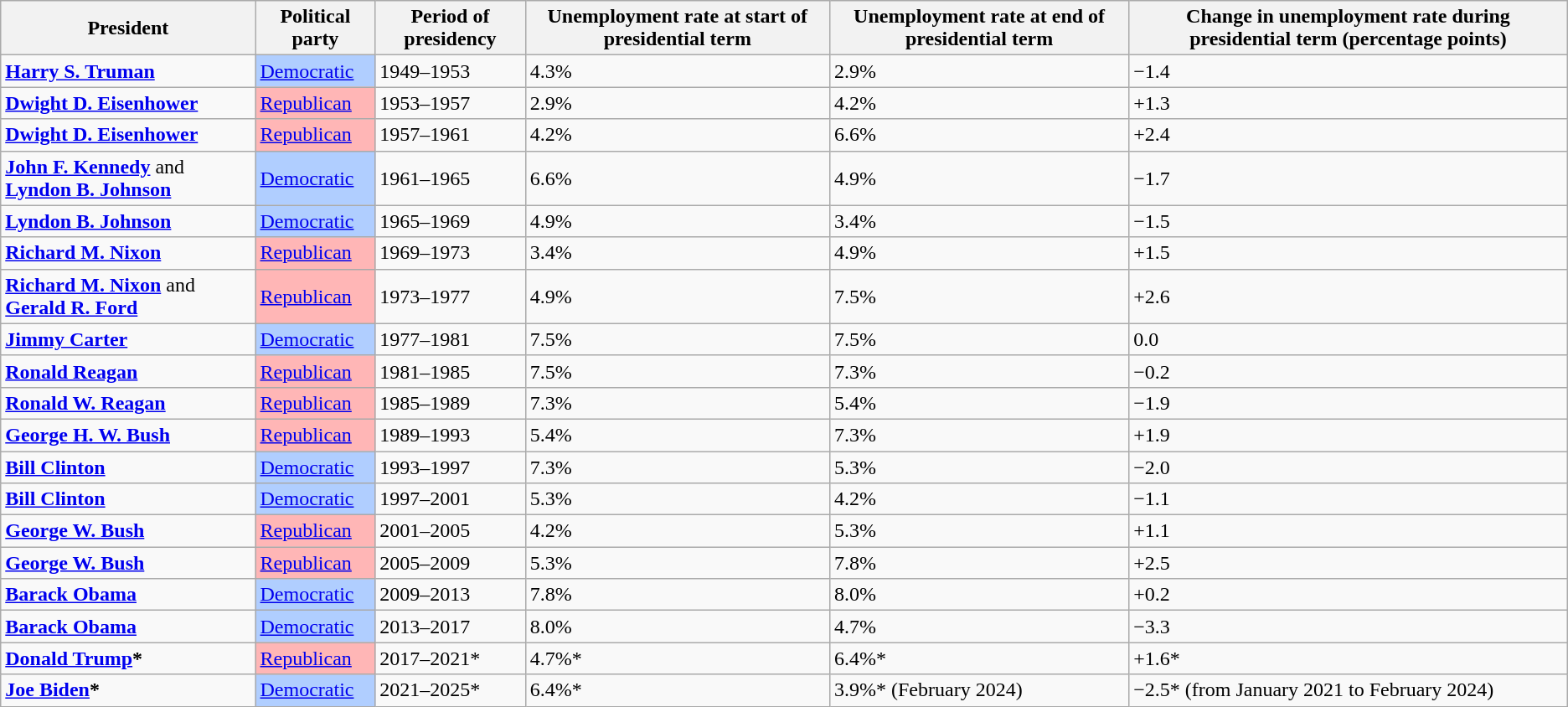<table class="wikitable sortable">
<tr>
<th>President</th>
<th>Political party</th>
<th>Period of presidency</th>
<th>Unemployment rate at start of presidential term</th>
<th>Unemployment rate at end of presidential term</th>
<th>Change in unemployment rate during presidential term (percentage points)</th>
</tr>
<tr>
<td><strong><a href='#'>Harry S. Truman</a></strong></td>
<td style="background:#B0CEFF"><a href='#'>Democratic</a></td>
<td>1949–1953</td>
<td>4.3%</td>
<td>2.9%</td>
<td> −1.4</td>
</tr>
<tr>
<td><strong><a href='#'>Dwight D. Eisenhower</a></strong></td>
<td style="background:#FFB6B6"><a href='#'>Republican</a></td>
<td>1953–1957</td>
<td>2.9%</td>
<td>4.2%</td>
<td> +1.3</td>
</tr>
<tr>
<td><strong><a href='#'>Dwight D. Eisenhower</a></strong></td>
<td style="background:#FFB6B6"><a href='#'>Republican</a></td>
<td>1957–1961</td>
<td>4.2%</td>
<td>6.6%</td>
<td> +2.4</td>
</tr>
<tr>
<td><strong><a href='#'>John F. Kennedy</a></strong> and <strong><a href='#'>Lyndon B. Johnson</a></strong></td>
<td style="background:#B0CEFF"><a href='#'>Democratic</a></td>
<td>1961–1965</td>
<td>6.6%</td>
<td>4.9%</td>
<td> −1.7</td>
</tr>
<tr>
<td><strong><a href='#'>Lyndon B. Johnson</a></strong></td>
<td style="background:#B0CEFF"><a href='#'>Democratic</a></td>
<td>1965–1969</td>
<td>4.9%</td>
<td>3.4%</td>
<td> −1.5</td>
</tr>
<tr>
<td><strong><a href='#'>Richard M. Nixon</a></strong></td>
<td style="background:#FFB6B6"><a href='#'>Republican</a></td>
<td>1969–1973</td>
<td>3.4%</td>
<td>4.9%</td>
<td> +1.5</td>
</tr>
<tr>
<td><strong><a href='#'>Richard M. Nixon</a></strong> and <strong><a href='#'>Gerald R. Ford</a></strong></td>
<td style="background:#FFB6B6"><a href='#'>Republican</a></td>
<td>1973–1977</td>
<td>4.9%</td>
<td>7.5%</td>
<td> +2.6</td>
</tr>
<tr>
<td><strong><a href='#'>Jimmy Carter</a></strong></td>
<td style="background:#B0CEFF"><a href='#'>Democratic</a></td>
<td>1977–1981</td>
<td>7.5%</td>
<td>7.5%</td>
<td> 0.0</td>
</tr>
<tr>
<td><strong><a href='#'>Ronald Reagan</a></strong></td>
<td style="background:#FFB6B6"><a href='#'>Republican</a></td>
<td>1981–1985</td>
<td>7.5%</td>
<td>7.3%</td>
<td> −0.2</td>
</tr>
<tr>
<td><strong><a href='#'>Ronald W. Reagan</a></strong></td>
<td style="background:#FFB6B6"><a href='#'>Republican</a></td>
<td>1985–1989</td>
<td>7.3%</td>
<td>5.4%</td>
<td> −1.9</td>
</tr>
<tr>
<td><strong><a href='#'>George H. W. Bush</a></strong></td>
<td style="background:#FFB6B6"><a href='#'>Republican</a></td>
<td>1989–1993</td>
<td>5.4%</td>
<td>7.3%</td>
<td> +1.9</td>
</tr>
<tr>
<td><strong><a href='#'>Bill Clinton</a></strong></td>
<td style="background:#B0CEFF"><a href='#'>Democratic</a></td>
<td>1993–1997</td>
<td>7.3%</td>
<td>5.3%</td>
<td> −2.0</td>
</tr>
<tr>
<td><strong><a href='#'>Bill Clinton</a></strong></td>
<td style="background:#B0CEFF"><a href='#'>Democratic</a></td>
<td>1997–2001</td>
<td>5.3%</td>
<td>4.2%</td>
<td> −1.1</td>
</tr>
<tr>
<td><strong><a href='#'>George W. Bush</a></strong></td>
<td style="background:#FFB6B6"><a href='#'>Republican</a></td>
<td>2001–2005</td>
<td>4.2%</td>
<td>5.3%</td>
<td> +1.1</td>
</tr>
<tr>
<td><strong><a href='#'>George W. Bush</a></strong></td>
<td style="background:#FFB6B6"><a href='#'>Republican</a></td>
<td>2005–2009</td>
<td>5.3%</td>
<td>7.8%</td>
<td> +2.5</td>
</tr>
<tr>
<td><strong><a href='#'>Barack Obama</a></strong></td>
<td style="background:#B0CEFF"><a href='#'>Democratic</a></td>
<td>2009–2013</td>
<td>7.8%</td>
<td>8.0%</td>
<td> +0.2</td>
</tr>
<tr>
<td><strong><a href='#'>Barack Obama</a></strong></td>
<td style="background:#B0CEFF"><a href='#'>Democratic</a></td>
<td>2013–2017</td>
<td>8.0%</td>
<td>4.7%</td>
<td> −3.3</td>
</tr>
<tr>
<td><strong><a href='#'>Donald Trump</a>*</strong></td>
<td style="background:#FFB6B6"><a href='#'>Republican</a></td>
<td>2017–2021*</td>
<td>4.7%*</td>
<td>6.4%*</td>
<td> +1.6*</td>
</tr>
<tr>
<td><strong><a href='#'>Joe Biden</a>*</strong></td>
<td style="background:#B0CEFF"><a href='#'>Democratic</a></td>
<td>2021–2025*</td>
<td>6.4%*</td>
<td>3.9%* (February 2024)</td>
<td> −2.5* (from January 2021 to February 2024)</td>
</tr>
</table>
